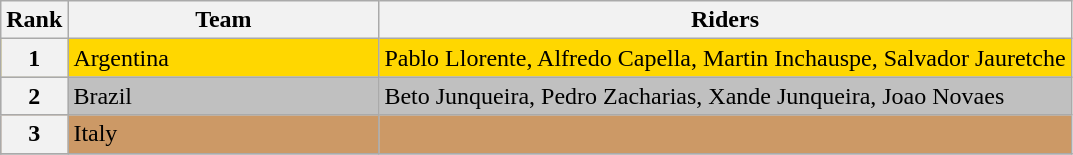<table class="wikitable">
<tr>
<th>Rank</th>
<th width=200px>Team </th>
<th>Riders</th>
</tr>
<tr bgcolor=gold>
<th>1</th>
<td> Argentina</td>
<td>Pablo Llorente, Alfredo Capella, Martin Inchauspe, Salvador Jauretche</td>
</tr>
<tr bgcolor=silver>
<th>2</th>
<td> Brazil</td>
<td>Beto Junqueira, Pedro Zacharias, Xande Junqueira, Joao Novaes</td>
</tr>
<tr bgcolor=cc9966>
<th>3</th>
<td> Italy</td>
<td></td>
</tr>
<tr>
</tr>
</table>
